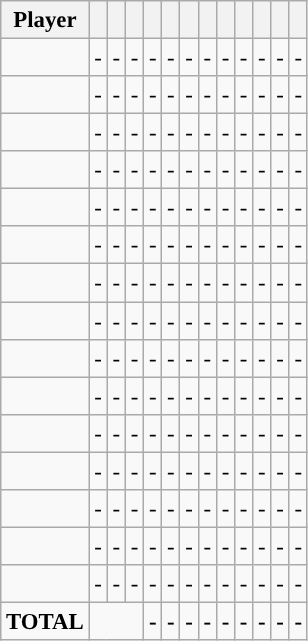<table class="wikitable sortable" style="font-size:95%; text-align:right;">
<tr>
<th>Player</th>
<th></th>
<th></th>
<th></th>
<th></th>
<th></th>
<th></th>
<th></th>
<th></th>
<th></th>
<th></th>
<th></th>
<th></th>
</tr>
<tr>
<td><strong></strong></td>
<td>-</td>
<td>-</td>
<td>-</td>
<td>-</td>
<td>-</td>
<td>-</td>
<td>-</td>
<td>-</td>
<td>-</td>
<td>-</td>
<td>-</td>
<td>-</td>
</tr>
<tr>
<td><strong></strong></td>
<td>-</td>
<td>-</td>
<td>-</td>
<td>-</td>
<td>-</td>
<td>-</td>
<td>-</td>
<td>-</td>
<td>-</td>
<td>-</td>
<td>-</td>
<td>-</td>
</tr>
<tr>
<td><strong></strong></td>
<td>-</td>
<td>-</td>
<td>-</td>
<td>-</td>
<td>-</td>
<td>-</td>
<td>-</td>
<td>-</td>
<td>-</td>
<td>-</td>
<td>-</td>
<td>-</td>
</tr>
<tr>
<td><strong></strong></td>
<td>-</td>
<td>-</td>
<td>-</td>
<td>-</td>
<td>-</td>
<td>-</td>
<td>-</td>
<td>-</td>
<td>-</td>
<td>-</td>
<td>-</td>
<td>-</td>
</tr>
<tr>
<td><strong></strong></td>
<td>-</td>
<td>-</td>
<td>-</td>
<td>-</td>
<td>-</td>
<td>-</td>
<td>-</td>
<td>-</td>
<td>-</td>
<td>-</td>
<td>-</td>
<td>-</td>
</tr>
<tr>
<td><strong></strong></td>
<td>-</td>
<td>-</td>
<td>-</td>
<td>-</td>
<td>-</td>
<td>-</td>
<td>-</td>
<td>-</td>
<td>-</td>
<td>-</td>
<td>-</td>
<td>-</td>
</tr>
<tr>
<td><strong></strong></td>
<td>-</td>
<td>-</td>
<td>-</td>
<td>-</td>
<td>-</td>
<td>-</td>
<td>-</td>
<td>-</td>
<td>-</td>
<td>-</td>
<td>-</td>
<td>-</td>
</tr>
<tr>
<td><strong></strong></td>
<td>-</td>
<td>-</td>
<td>-</td>
<td>-</td>
<td>-</td>
<td>-</td>
<td>-</td>
<td>-</td>
<td>-</td>
<td>-</td>
<td>-</td>
<td>-</td>
</tr>
<tr>
<td><strong></strong></td>
<td>-</td>
<td>-</td>
<td>-</td>
<td>-</td>
<td>-</td>
<td>-</td>
<td>-</td>
<td>-</td>
<td>-</td>
<td>-</td>
<td>-</td>
<td>-</td>
</tr>
<tr>
<td><strong></strong></td>
<td>-</td>
<td>-</td>
<td>-</td>
<td>-</td>
<td>-</td>
<td>-</td>
<td>-</td>
<td>-</td>
<td>-</td>
<td>-</td>
<td>-</td>
<td>-</td>
</tr>
<tr>
<td><strong></strong></td>
<td>-</td>
<td>-</td>
<td>-</td>
<td>-</td>
<td>-</td>
<td>-</td>
<td>-</td>
<td>-</td>
<td>-</td>
<td>-</td>
<td>-</td>
<td>-</td>
</tr>
<tr>
<td><strong></strong></td>
<td>-</td>
<td>-</td>
<td>-</td>
<td>-</td>
<td>-</td>
<td>-</td>
<td>-</td>
<td>-</td>
<td>-</td>
<td>-</td>
<td>-</td>
<td>-</td>
</tr>
<tr>
<td><strong></strong></td>
<td>-</td>
<td>-</td>
<td>-</td>
<td>-</td>
<td>-</td>
<td>-</td>
<td>-</td>
<td>-</td>
<td>-</td>
<td>-</td>
<td>-</td>
<td>-</td>
</tr>
<tr>
<td><strong></strong></td>
<td>-</td>
<td>-</td>
<td>-</td>
<td>-</td>
<td>-</td>
<td>-</td>
<td>-</td>
<td>-</td>
<td>-</td>
<td>-</td>
<td>-</td>
<td>-</td>
</tr>
<tr>
<td><strong></strong></td>
<td>-</td>
<td>-</td>
<td>-</td>
<td>-</td>
<td>-</td>
<td>-</td>
<td>-</td>
<td>-</td>
<td>-</td>
<td>-</td>
<td>-</td>
<td>-</td>
</tr>
<tr>
<td align=center><strong>TOTAL</strong></td>
<td colspan=3></td>
<td><strong>-</strong></td>
<td><strong>-</strong></td>
<td><strong>-</strong></td>
<td><strong>-</strong></td>
<td><strong>-</strong></td>
<td><strong>-</strong></td>
<td><strong>-</strong></td>
<td><strong>-</strong></td>
<td><strong>-</strong></td>
</tr>
</table>
